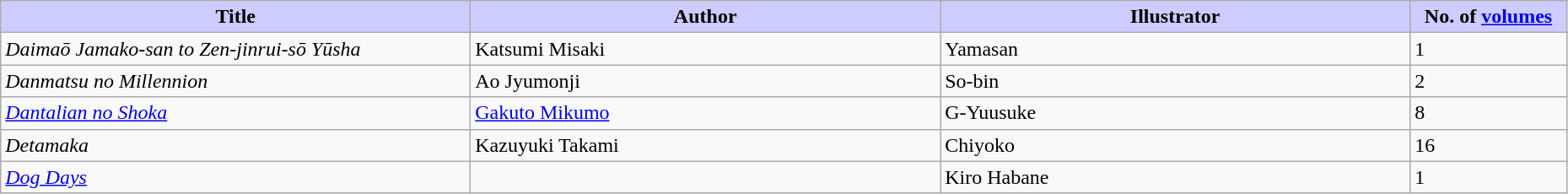<table class="wikitable" style="width: 98%;">
<tr>
<th width=30% style="background:#ccf;">Title</th>
<th width=30% style="background:#ccf;">Author</th>
<th width=30% style="background:#ccf;">Illustrator</th>
<th width=10% style="background:#ccf;">No. of <a href='#'>volumes</a></th>
</tr>
<tr>
<td><em>Daimaō Jamako-san to Zen-jinrui-sō Yūsha</em></td>
<td>Katsumi Misaki</td>
<td>Yamasan</td>
<td>1</td>
</tr>
<tr>
<td><em>Danmatsu no Millennion</em></td>
<td>Ao Jyumonji</td>
<td>So-bin</td>
<td>2</td>
</tr>
<tr>
<td><em><a href='#'>Dantalian no Shoka</a></em></td>
<td><a href='#'>Gakuto Mikumo</a></td>
<td>G-Yuusuke</td>
<td>8</td>
</tr>
<tr>
<td><em>Detamaka</em></td>
<td>Kazuyuki Takami</td>
<td>Chiyoko</td>
<td>16</td>
</tr>
<tr>
<td><em><a href='#'>Dog Days</a></em></td>
<td></td>
<td>Kiro Habane</td>
<td>1</td>
</tr>
</table>
